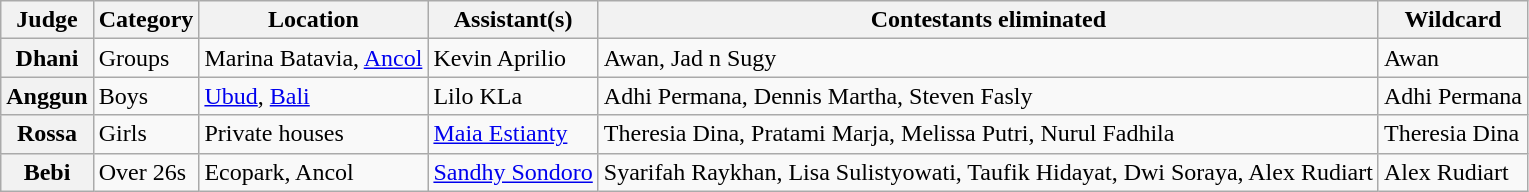<table class="wikitable plainrowheaders">
<tr>
<th>Judge</th>
<th>Category</th>
<th>Location</th>
<th>Assistant(s)</th>
<th>Contestants eliminated</th>
<th>Wildcard</th>
</tr>
<tr>
<th scope="row">Dhani</th>
<td>Groups</td>
<td>Marina Batavia, <a href='#'>Ancol</a></td>
<td>Kevin Aprilio</td>
<td>Awan, Jad n Sugy</td>
<td>Awan</td>
</tr>
<tr>
<th scope="row">Anggun</th>
<td>Boys</td>
<td><a href='#'>Ubud</a>, <a href='#'>Bali</a></td>
<td>Lilo KLa</td>
<td>Adhi Permana, Dennis Martha, Steven Fasly</td>
<td>Adhi Permana</td>
</tr>
<tr>
<th scope="row">Rossa</th>
<td>Girls</td>
<td>Private houses</td>
<td><a href='#'>Maia Estianty</a></td>
<td>Theresia Dina, Pratami Marja, Melissa Putri, Nurul Fadhila</td>
<td>Theresia Dina</td>
</tr>
<tr>
<th scope="row">Bebi</th>
<td>Over 26s</td>
<td>Ecopark, Ancol</td>
<td><a href='#'>Sandhy Sondoro</a></td>
<td>Syarifah Raykhan, Lisa Sulistyowati, Taufik Hidayat, Dwi Soraya, Alex Rudiart</td>
<td>Alex Rudiart</td>
</tr>
</table>
